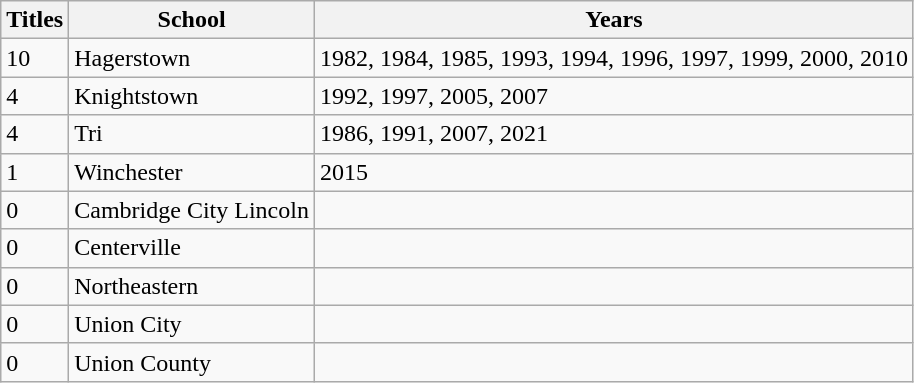<table class="wikitable">
<tr>
<th>Titles</th>
<th>School</th>
<th>Years</th>
</tr>
<tr>
<td>10</td>
<td>Hagerstown</td>
<td>1982, 1984, 1985, 1993, 1994, 1996, 1997, 1999, 2000, 2010</td>
</tr>
<tr>
<td>4</td>
<td>Knightstown</td>
<td>1992, 1997, 2005, 2007</td>
</tr>
<tr>
<td>4</td>
<td>Tri</td>
<td>1986, 1991, 2007, 2021</td>
</tr>
<tr>
<td>1</td>
<td>Winchester</td>
<td>2015</td>
</tr>
<tr>
<td>0</td>
<td>Cambridge City Lincoln</td>
<td></td>
</tr>
<tr>
<td>0</td>
<td>Centerville</td>
<td></td>
</tr>
<tr>
<td>0</td>
<td>Northeastern</td>
<td></td>
</tr>
<tr>
<td>0</td>
<td>Union City</td>
<td></td>
</tr>
<tr>
<td>0</td>
<td>Union County</td>
<td></td>
</tr>
</table>
